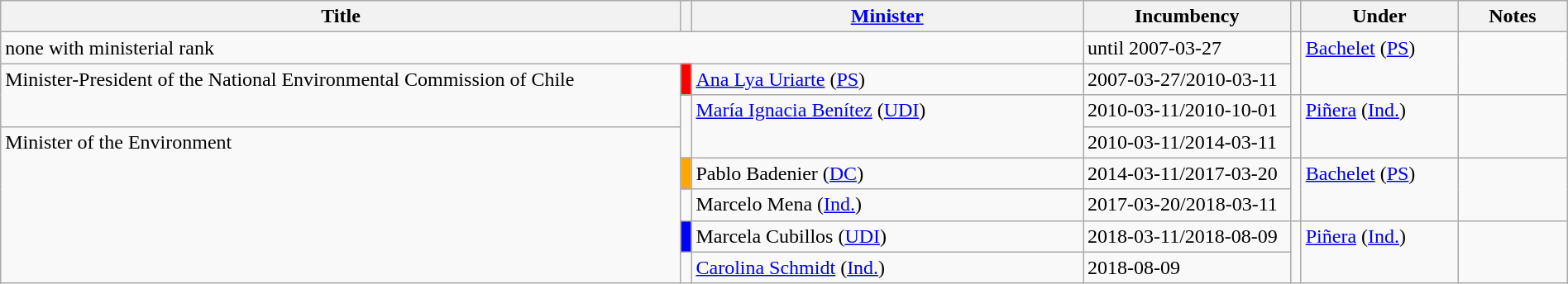<table class="wikitable" style="width:100%;">
<tr>
<th>Title</th>
<th style="width:1px;"></th>
<th style="width:25%;"><a href='#'>Minister</a></th>
<th style="width:160px;">Incumbency</th>
<th style="width:1px;"></th>
<th style="width:10%;">Under</th>
<th style="width:7%;">Notes</th>
</tr>
<tr>
<td colspan="3">none with ministerial rank</td>
<td>until 2007-03-27</td>
<td rowspan="2" style="vertical-align:top;"style="background:red;"></td>
<td rowspan="2" style="vertical-align:top;"><a href='#'>Bachelet</a> (<a href='#'>PS</a>)</td>
<td rowspan="2" style="vertical-align:top;"></td>
</tr>
<tr>
<td rowspan="2" style="vertical-align:top;">Minister-President of the National Environmental Commission of Chile</td>
<td style="background:red;"></td>
<td><a href='#'>Ana Lya Uriarte</a> (<a href='#'>PS</a>)</td>
<td>2007-03-27/2010-03-11</td>
</tr>
<tr>
<td rowspan="2" style="vertical-align:top;" style="background:blue;"></td>
<td rowspan="2" style="vertical-align:top;"><a href='#'>María Ignacia Benítez</a> (<a href='#'>UDI</a>)</td>
<td>2010-03-11/2010-10-01</td>
<td rowspan="2" style="vertical-align:top;"></td>
<td rowspan="2" style="vertical-align:top;"><a href='#'>Piñera</a> (<a href='#'>Ind.</a>)</td>
<td rowspan="2" style="vertical-align:top;"></td>
</tr>
<tr>
<td rowspan="5" style="vertical-align:top;">Minister of the Environment</td>
<td>2010-03-11/2014-03-11</td>
</tr>
<tr>
<td style="background:orange;"></td>
<td>Pablo Badenier (<a href='#'>DC</a>)</td>
<td>2014-03-11/2017-03-20</td>
<td rowspan="2" style="vertical-align:top;"style="background:red;"></td>
<td rowspan="2" style="vertical-align:top;"><a href='#'>Bachelet</a> (<a href='#'>PS</a>)</td>
<td rowspan="2" style="vertical-align:top;"></td>
</tr>
<tr>
<td></td>
<td>Marcelo Mena (<a href='#'>Ind.</a>)</td>
<td>2017-03-20/2018-03-11</td>
</tr>
<tr>
<td style="background:blue;"></td>
<td>Marcela Cubillos (<a href='#'>UDI</a>)</td>
<td>2018-03-11/2018-08-09</td>
<td rowspan="2" style="vertical-align:top;"></td>
<td rowspan="2" style="vertical-align:top;"><a href='#'>Piñera</a> (<a href='#'>Ind.</a>)</td>
<td rowspan="2" style="vertical-align:top;"></td>
</tr>
<tr>
<td></td>
<td><a href='#'>Carolina Schmidt</a> (<a href='#'>Ind.</a>)</td>
<td>2018-08-09</td>
</tr>
</table>
